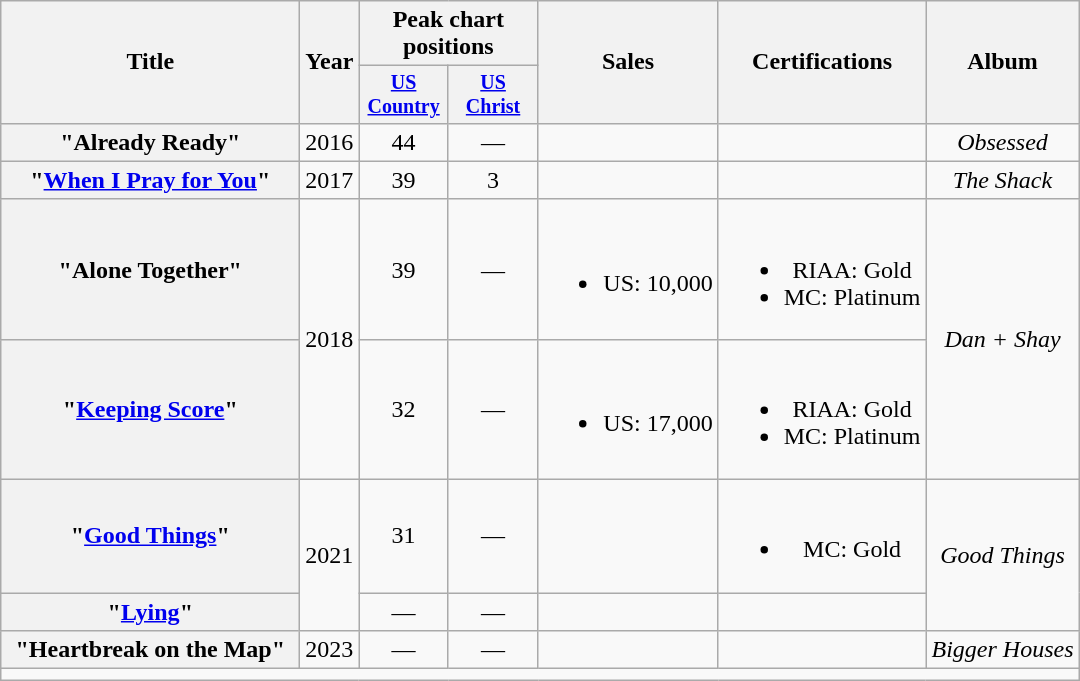<table class="wikitable plainrowheaders" style="text-align:center;">
<tr>
<th rowspan="2" style="width:12em;">Title</th>
<th rowspan="2">Year</th>
<th colspan="2">Peak chart positions</th>
<th rowspan="2">Sales</th>
<th rowspan="2">Certifications</th>
<th rowspan="2">Album</th>
</tr>
<tr style="font-size:smaller;">
<th style="width:4em;"><a href='#'>US Country</a><br></th>
<th style="width:4em;"><a href='#'>US<br>Christ</a><br></th>
</tr>
<tr>
<th scope="row">"Already Ready"</th>
<td>2016</td>
<td>44</td>
<td>—</td>
<td></td>
<td></td>
<td><em>Obsessed</em></td>
</tr>
<tr>
<th scope="row">"<a href='#'>When I Pray for You</a>"</th>
<td>2017</td>
<td>39</td>
<td>3</td>
<td></td>
<td></td>
<td><em>The Shack</em></td>
</tr>
<tr>
<th scope="row">"Alone Together"</th>
<td rowspan="2">2018</td>
<td>39</td>
<td>—</td>
<td><br><ul><li>US: 10,000</li></ul></td>
<td><br><ul><li>RIAA: Gold</li><li>MC: Platinum</li></ul></td>
<td rowspan="2"><em>Dan + Shay</em></td>
</tr>
<tr>
<th scope="row">"<a href='#'>Keeping Score</a>"<br></th>
<td>32</td>
<td>—</td>
<td><br><ul><li>US: 17,000</li></ul></td>
<td><br><ul><li>RIAA: Gold</li><li>MC: Platinum</li></ul></td>
</tr>
<tr>
<th scope="row">"<a href='#'>Good Things</a>"</th>
<td rowspan="2">2021</td>
<td>31</td>
<td>—</td>
<td></td>
<td><br><ul><li>MC: Gold</li></ul></td>
<td rowspan="2"><em>Good Things</em></td>
</tr>
<tr>
<th scope="row">"<a href='#'>Lying</a>"</th>
<td>—</td>
<td>—</td>
<td></td>
<td></td>
</tr>
<tr>
<th scope="row">"Heartbreak on the Map"</th>
<td>2023</td>
<td>—</td>
<td>—</td>
<td></td>
<td></td>
<td><em>Bigger Houses</em></td>
</tr>
<tr>
<td colspan="9"></td>
</tr>
</table>
